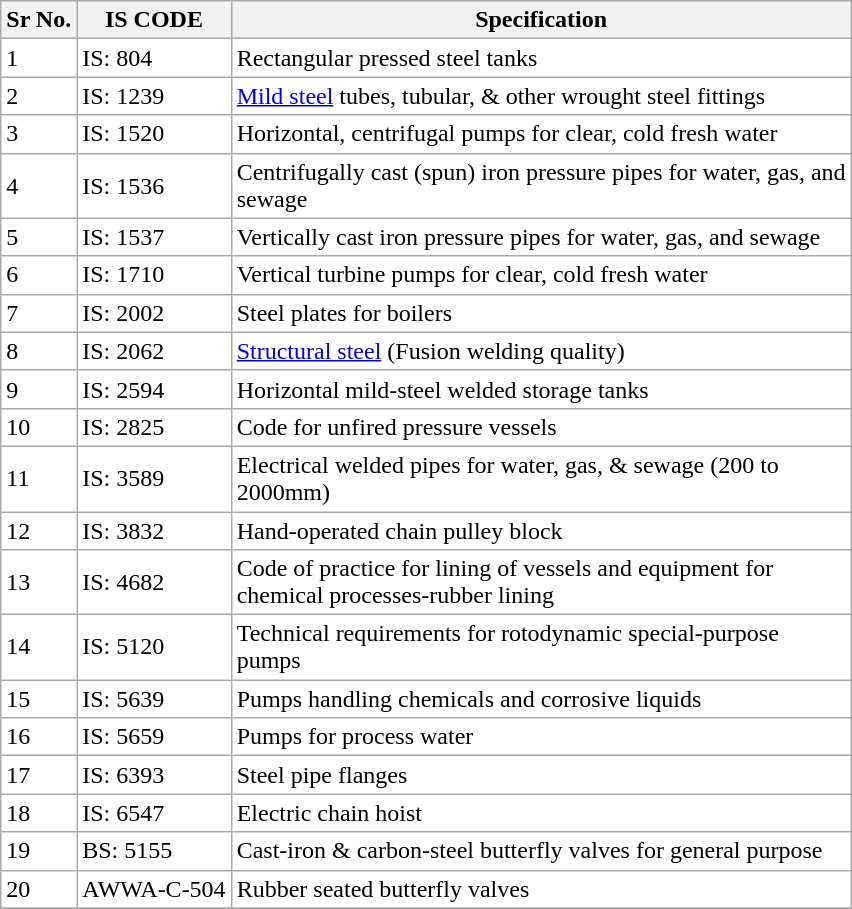<table class="wikitable sortable" style="background:#fff;">
<tr>
<th>Sr No.</th>
<th>IS CODE</th>
<th>Specification</th>
</tr>
<tr style="text-align:left;">
<td>1</td>
<td>IS: 804</td>
<td>Rectangular pressed steel tanks</td>
</tr>
<tr style="text-align:left;">
<td>2</td>
<td>IS: 1239</td>
<td><a href='#'>Mild steel</a> tubes, tubular, & other wrought steel fittings</td>
</tr>
<tr style="text-align:left;">
<td>3</td>
<td>IS: 1520</td>
<td>Horizontal, centrifugal pumps for clear, cold fresh water</td>
</tr>
<tr style="text-align:left;">
<td>4</td>
<td>IS: 1536</td>
<td>Centrifugally cast (spun) iron pressure pipes for water, gas, and<br>sewage</td>
</tr>
<tr style="text-align:left;">
<td>5</td>
<td>IS: 1537</td>
<td>Vertically cast iron pressure pipes for water, gas, and sewage</td>
</tr>
<tr style="text-align:left;">
<td>6</td>
<td>IS: 1710</td>
<td>Vertical turbine pumps for clear, cold fresh water</td>
</tr>
<tr style="text-align:left;">
<td>7</td>
<td>IS: 2002</td>
<td>Steel plates for boilers</td>
</tr>
<tr style="text-align:left;">
<td>8</td>
<td>IS: 2062</td>
<td><a href='#'>Structural steel</a> (Fusion welding quality)</td>
</tr>
<tr style="text-align:left;">
<td>9</td>
<td>IS: 2594</td>
<td>Horizontal mild-steel welded storage tanks</td>
</tr>
<tr style="text-align:left;">
<td>10</td>
<td>IS: 2825</td>
<td>Code for unfired pressure vessels</td>
</tr>
<tr style="text-align:left;">
<td>11</td>
<td>IS: 3589</td>
<td>Electrical welded pipes for water, gas, & sewage (200 to<br>2000mm)</td>
</tr>
<tr style="text-align:left;">
<td>12</td>
<td>IS: 3832</td>
<td>Hand-operated chain pulley block</td>
</tr>
<tr style="text-align:left;">
<td>13</td>
<td>IS: 4682</td>
<td>Code of practice for lining of vessels and equipment for<br>chemical processes-rubber lining</td>
</tr>
<tr style="text-align:left;">
<td>14</td>
<td>IS: 5120</td>
<td>Technical requirements for rotodynamic special-purpose<br>pumps</td>
</tr>
<tr style="text-align:left;">
<td>15</td>
<td>IS: 5639</td>
<td>Pumps handling chemicals and corrosive liquids</td>
</tr>
<tr style="text-align:left;">
<td>16</td>
<td>IS: 5659</td>
<td>Pumps for process water</td>
</tr>
<tr style="text-align:left;">
<td>17</td>
<td>IS: 6393</td>
<td>Steel pipe flanges</td>
</tr>
<tr style="text-align:left;">
<td>18</td>
<td>IS: 6547</td>
<td>Electric chain hoist</td>
</tr>
<tr style="text-align:left;">
<td>19</td>
<td>BS: 5155</td>
<td>Cast-iron & carbon-steel butterfly valves for general purpose</td>
</tr>
<tr style="text-align:left;">
<td>20</td>
<td>AWWA-C-504</td>
<td>Rubber seated butterfly valves</td>
</tr>
<tr style="text-align:left;">
</tr>
</table>
